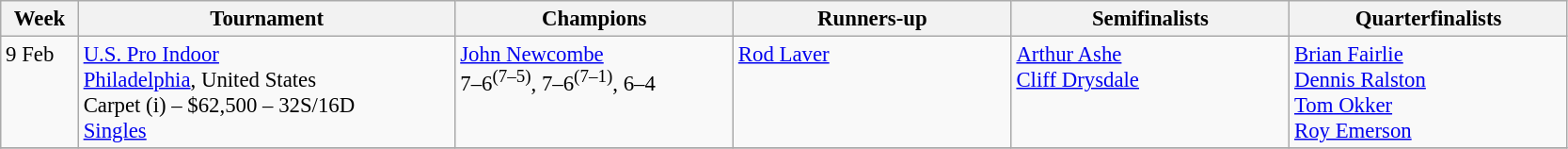<table class=wikitable style=font-size:95%>
<tr>
<th style="width:48px;">Week</th>
<th style="width:260px;">Tournament</th>
<th style="width:190px;">Champions</th>
<th style="width:190px;">Runners-up</th>
<th style="width:190px;">Semifinalists</th>
<th style="width:190px;">Quarterfinalists</th>
</tr>
<tr valign=top>
<td>9 Feb</td>
<td><a href='#'>U.S. Pro Indoor</a><br> <a href='#'>Philadelphia</a>, United States<br>Carpet (i) – $62,500 – 32S/16D <br> <a href='#'>Singles</a></td>
<td> <a href='#'>John Newcombe</a><br>7–6<sup>(7–5)</sup>, 7–6<sup>(7–1)</sup>, 6–4</td>
<td> <a href='#'>Rod Laver</a></td>
<td> <a href='#'>Arthur Ashe</a><br> <a href='#'>Cliff Drysdale</a></td>
<td> <a href='#'>Brian Fairlie</a><br> <a href='#'>Dennis Ralston</a><br> <a href='#'>Tom Okker</a><br> <a href='#'>Roy Emerson</a></td>
</tr>
<tr valign=top>
</tr>
</table>
